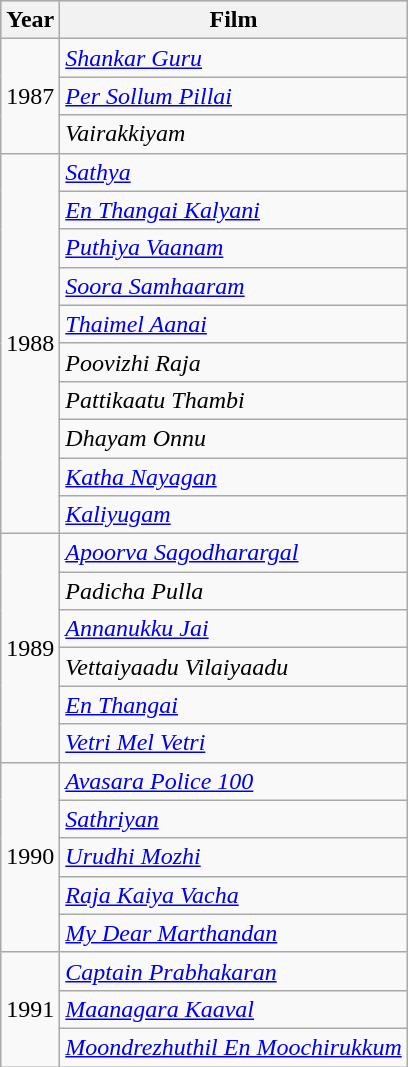<table class="wikitable sortable">
<tr style="background:#ccc; text-align:center;">
<th>Year</th>
<th>Film</th>
</tr>
<tr>
<td rowspan="3">1987</td>
<td><em><a href='#'>Shankar Guru</a></em></td>
</tr>
<tr>
<td><em><a href='#'>Per Sollum Pillai</a></em></td>
</tr>
<tr>
<td><em>Vairakkiyam</em></td>
</tr>
<tr>
<td rowspan="10">1988</td>
<td><em><a href='#'>Sathya</a></em></td>
</tr>
<tr>
<td><em><a href='#'>En Thangai Kalyani</a></em></td>
</tr>
<tr>
<td><em><a href='#'>Puthiya Vaanam</a></em></td>
</tr>
<tr>
<td><em><a href='#'>Soora Samhaaram</a></em></td>
</tr>
<tr>
<td><em><a href='#'>Thaimel Aanai</a></em></td>
</tr>
<tr>
<td><em>Poovizhi Raja</em></td>
</tr>
<tr>
<td><em>Pattikaatu Thambi</em></td>
</tr>
<tr>
<td><em>Dhayam Onnu</em></td>
</tr>
<tr>
<td><em><a href='#'>Katha Nayagan</a></em></td>
</tr>
<tr>
<td><em><a href='#'>Kaliyugam</a></em></td>
</tr>
<tr>
<td rowspan="6">1989</td>
<td><em><a href='#'>Apoorva Sagodharargal</a></em></td>
</tr>
<tr>
<td><em>Padicha Pulla</em></td>
</tr>
<tr>
<td><em><a href='#'>Annanukku Jai</a></em></td>
</tr>
<tr>
<td><em>Vettaiyaadu Vilaiyaadu</em></td>
</tr>
<tr>
<td><em><a href='#'>En Thangai</a></em></td>
</tr>
<tr>
<td><em><a href='#'>Vetri Mel Vetri</a></em></td>
</tr>
<tr>
<td rowspan="5">1990</td>
<td><em><a href='#'>Avasara Police 100</a></em></td>
</tr>
<tr>
<td><em><a href='#'>Sathriyan</a></em></td>
</tr>
<tr>
<td><em><a href='#'>Urudhi Mozhi</a></em></td>
</tr>
<tr>
<td><em><a href='#'>Raja Kaiya Vacha</a></em></td>
</tr>
<tr>
<td><em><a href='#'>My Dear Marthandan</a></em></td>
</tr>
<tr>
<td rowspan="3">1991</td>
<td><em><a href='#'>Captain Prabhakaran</a></em></td>
</tr>
<tr>
<td><em><a href='#'>Maanagara Kaaval</a></em></td>
</tr>
<tr>
<td><em><a href='#'>Moondrezhuthil En Moochirukkum</a></em></td>
</tr>
</table>
